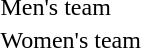<table>
<tr>
<td>Men's team</td>
<td></td>
<td></td>
<td></td>
</tr>
<tr>
<td>Women's team</td>
<td></td>
<td></td>
<td></td>
</tr>
</table>
